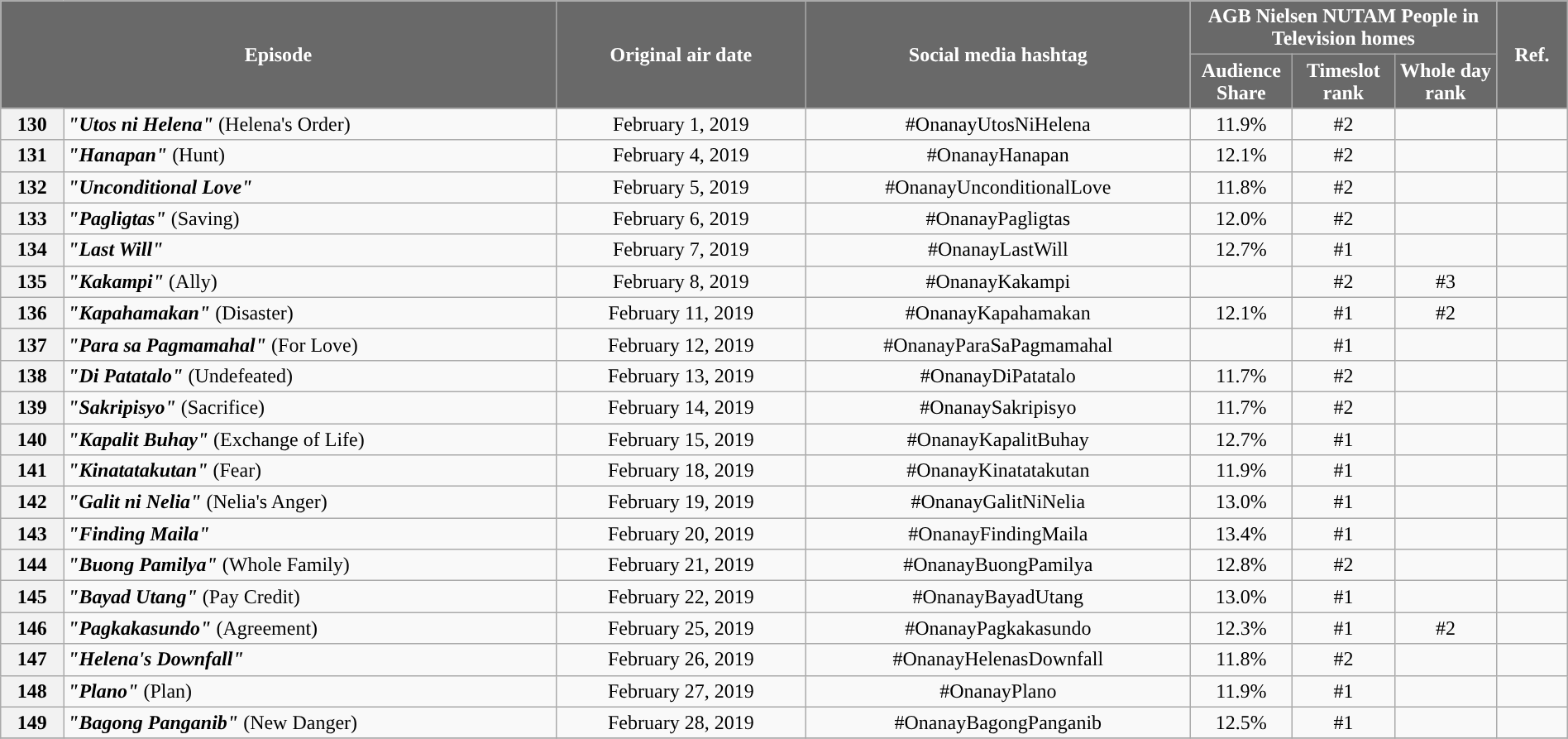<table class="wikitable" style="text-align:center; font-size:100%; line-height:18px;" width="100%">
<tr>
<th style="background-color:#696969; color:#ffffff;" colspan="2" rowspan="2">Episode</th>
<th style="background-color:#696969; color:white" rowspan="2">Original air date</th>
<th style="background-color:#696969; color:white" rowspan="2">Social media hashtag</th>
<th style="background-color:#696969; color:#ffffff;" colspan="3">AGB Nielsen NUTAM People in Television homes</th>
<th style="background-color:#696969; color:#ffffff;" rowspan="2">Ref.</th>
</tr>
<tr>
<th style="background-color:#696969; width:75px; color:#ffffff;">Audience Share</th>
<th style="background-color:#696969; width:75px; color:#ffffff;">Timeslot<br>rank</th>
<th style="background-color:#696969; width:75px; color:#ffffff;">Whole day<br>rank</th>
</tr>
<tr>
<th>130</th>
<td style="text-align: left;"><strong><em>"Utos ni Helena"</em></strong> (Helena's Order)</td>
<td>February 1, 2019</td>
<td>#OnanayUtosNiHelena</td>
<td>11.9%</td>
<td>#2</td>
<td></td>
<td></td>
</tr>
<tr>
<th>131</th>
<td style="text-align: left;"><strong><em>"Hanapan"</em></strong> (Hunt)</td>
<td>February 4, 2019</td>
<td>#OnanayHanapan</td>
<td>12.1%</td>
<td>#2</td>
<td></td>
<td></td>
</tr>
<tr>
<th>132</th>
<td style="text-align: left;"><strong><em>"Unconditional Love"</em></strong></td>
<td>February 5, 2019</td>
<td>#OnanayUnconditionalLove</td>
<td>11.8%</td>
<td>#2</td>
<td></td>
<td></td>
</tr>
<tr>
<th>133</th>
<td style="text-align: left;"><strong><em>"Pagligtas"</em></strong> (Saving)</td>
<td>February 6, 2019</td>
<td>#OnanayPagligtas</td>
<td>12.0%</td>
<td>#2</td>
<td></td>
<td></td>
</tr>
<tr>
<th>134</th>
<td style="text-align: left;"><strong><em>"Last Will"</em></strong></td>
<td>February 7, 2019</td>
<td>#OnanayLastWill</td>
<td>12.7%</td>
<td>#1</td>
<td></td>
<td></td>
</tr>
<tr>
<th>135</th>
<td style="text-align: left;"><strong><em>"Kakampi"</em></strong> (Ally)</td>
<td>February 8, 2019</td>
<td>#OnanayKakampi</td>
<td></td>
<td>#2</td>
<td>#3</td>
<td></td>
</tr>
<tr>
<th>136</th>
<td style="text-align: left;"><strong><em>"Kapahamakan"</em></strong> (Disaster)</td>
<td>February 11, 2019</td>
<td>#OnanayKapahamakan</td>
<td>12.1%</td>
<td>#1</td>
<td>#2</td>
<td></td>
</tr>
<tr>
<th>137</th>
<td style="text-align: left;"><strong><em>"Para sa Pagmamahal"</em></strong> (For Love)</td>
<td>February 12, 2019</td>
<td>#OnanayParaSaPagmamahal</td>
<td></td>
<td>#1</td>
<td></td>
<td></td>
</tr>
<tr>
<th>138</th>
<td style="text-align: left;"><strong><em>"Di Patatalo"</em></strong> (Undefeated)</td>
<td>February 13, 2019</td>
<td>#OnanayDiPatatalo</td>
<td>11.7%</td>
<td>#2</td>
<td></td>
<td></td>
</tr>
<tr>
<th>139</th>
<td style="text-align: left;"><strong><em>"Sakripisyo"</em></strong> (Sacrifice)</td>
<td>February 14, 2019</td>
<td>#OnanaySakripisyo</td>
<td>11.7%</td>
<td>#2</td>
<td></td>
<td></td>
</tr>
<tr>
<th>140</th>
<td style="text-align: left;"><strong><em>"Kapalit Buhay"</em></strong> (Exchange of Life)</td>
<td>February 15, 2019</td>
<td>#OnanayKapalitBuhay</td>
<td>12.7%</td>
<td>#1</td>
<td></td>
<td></td>
</tr>
<tr>
<th>141</th>
<td style="text-align: left;"><strong><em>"Kinatatakutan"</em></strong> (Fear)</td>
<td>February 18, 2019</td>
<td>#OnanayKinatatakutan</td>
<td>11.9%</td>
<td>#1</td>
<td></td>
<td></td>
</tr>
<tr>
<th>142</th>
<td style="text-align: left;"><strong><em>"Galit ni Nelia"</em></strong> (Nelia's Anger)</td>
<td>February 19, 2019</td>
<td>#OnanayGalitNiNelia</td>
<td>13.0%</td>
<td>#1</td>
<td></td>
<td></td>
</tr>
<tr>
<th>143</th>
<td style="text-align: left;"><strong><em>"Finding Maila"</em></strong></td>
<td>February 20, 2019</td>
<td>#OnanayFindingMaila</td>
<td>13.4%</td>
<td>#1</td>
<td></td>
<td></td>
</tr>
<tr>
<th>144</th>
<td style="text-align: left;"><strong><em>"Buong Pamilya"</em></strong> (Whole Family)</td>
<td>February 21, 2019</td>
<td>#OnanayBuongPamilya</td>
<td>12.8%</td>
<td>#2</td>
<td></td>
<td></td>
</tr>
<tr>
<th>145</th>
<td style="text-align: left;"><strong><em>"Bayad Utang"</em></strong> (Pay Credit)</td>
<td>February 22, 2019</td>
<td>#OnanayBayadUtang</td>
<td>13.0%</td>
<td>#1</td>
<td></td>
<td></td>
</tr>
<tr>
<th>146</th>
<td style="text-align: left;"><strong><em>"Pagkakasundo"</em></strong> (Agreement)</td>
<td>February 25, 2019</td>
<td>#OnanayPagkakasundo</td>
<td>12.3%</td>
<td>#1</td>
<td>#2</td>
<td></td>
</tr>
<tr>
<th>147</th>
<td style="text-align: left;"><strong><em>"Helena's Downfall"</em></strong></td>
<td>February 26, 2019</td>
<td>#OnanayHelenasDownfall</td>
<td>11.8%</td>
<td>#2</td>
<td></td>
<td></td>
</tr>
<tr>
<th>148</th>
<td style="text-align: left;"><strong><em>"Plano"</em></strong> (Plan)</td>
<td>February 27, 2019</td>
<td>#OnanayPlano</td>
<td>11.9%</td>
<td>#1</td>
<td></td>
<td></td>
</tr>
<tr>
<th>149</th>
<td style="text-align: left;"><strong><em>"Bagong Panganib"</em></strong> (New Danger)</td>
<td>February 28, 2019</td>
<td>#OnanayBagongPanganib</td>
<td>12.5%</td>
<td>#1</td>
<td></td>
<td></td>
</tr>
<tr>
</tr>
</table>
